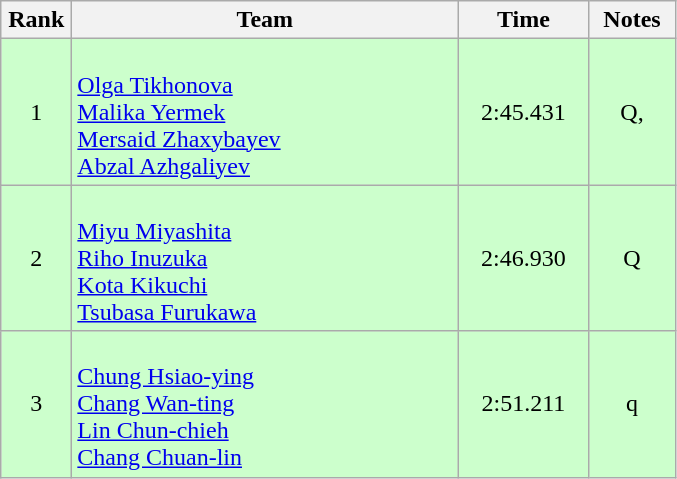<table class=wikitable style="text-align:center">
<tr>
<th width=40>Rank</th>
<th width=250>Team</th>
<th width=80>Time</th>
<th width=50>Notes</th>
</tr>
<tr bgcolor=ccffcc>
<td>1</td>
<td align=left><br><a href='#'>Olga Tikhonova</a><br><a href='#'>Malika Yermek</a><br><a href='#'>Mersaid Zhaxybayev</a><br><a href='#'>Abzal Azhgaliyev</a></td>
<td>2:45.431</td>
<td>Q, </td>
</tr>
<tr bgcolor=ccffcc>
<td>2</td>
<td align=left><br><a href='#'>Miyu Miyashita</a><br><a href='#'>Riho Inuzuka</a><br><a href='#'>Kota Kikuchi</a><br><a href='#'>Tsubasa Furukawa</a></td>
<td>2:46.930</td>
<td>Q</td>
</tr>
<tr bgcolor=ccffcc>
<td>3</td>
<td align=left><br><a href='#'>Chung Hsiao-ying</a><br><a href='#'>Chang Wan-ting</a><br><a href='#'>Lin Chun-chieh</a><br><a href='#'>Chang Chuan-lin</a></td>
<td>2:51.211</td>
<td>q</td>
</tr>
</table>
